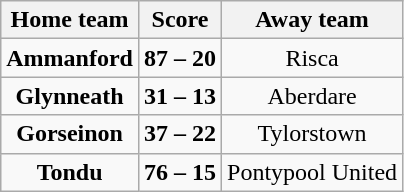<table class="wikitable" style="text-align: center">
<tr>
<th>Home team</th>
<th>Score</th>
<th>Away team</th>
</tr>
<tr>
<td><strong>Ammanford</strong></td>
<td><strong>87 – 20</strong></td>
<td>Risca</td>
</tr>
<tr>
<td><strong>Glynneath</strong></td>
<td><strong>31 – 13</strong></td>
<td>Aberdare</td>
</tr>
<tr>
<td><strong>Gorseinon</strong></td>
<td><strong>37 – 22</strong></td>
<td>Tylorstown</td>
</tr>
<tr>
<td><strong>Tondu</strong></td>
<td><strong>76 – 15</strong></td>
<td>Pontypool United</td>
</tr>
</table>
